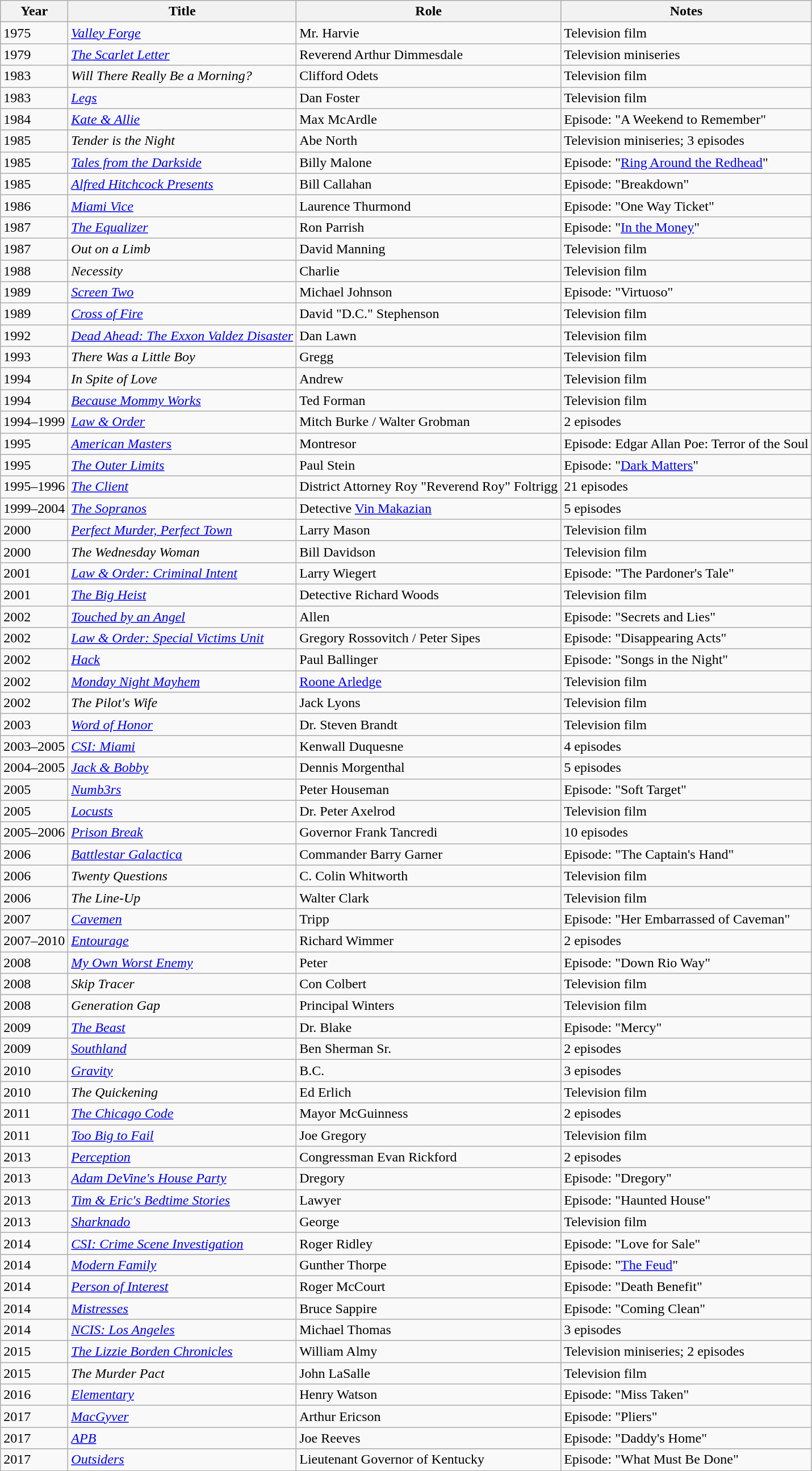<table class="wikitable sortable">
<tr>
<th>Year</th>
<th>Title</th>
<th>Role</th>
<th class="unsortable">Notes</th>
</tr>
<tr>
<td>1975</td>
<td><em><a href='#'>Valley Forge</a></em></td>
<td>Mr. Harvie</td>
<td>Television film</td>
</tr>
<tr>
<td>1979</td>
<td><em><a href='#'>The Scarlet Letter</a></em></td>
<td>Reverend Arthur Dimmesdale</td>
<td>Television miniseries</td>
</tr>
<tr>
<td>1983</td>
<td><em>Will There Really Be a Morning?</em></td>
<td>Clifford Odets</td>
<td>Television film</td>
</tr>
<tr>
<td>1983</td>
<td><em><a href='#'>Legs</a></em></td>
<td>Dan Foster</td>
<td>Television film</td>
</tr>
<tr>
<td>1984</td>
<td><em><a href='#'>Kate & Allie</a></em></td>
<td>Max McArdle</td>
<td>Episode: "A Weekend to Remember"</td>
</tr>
<tr>
<td>1985</td>
<td><em>Tender is the Night</em></td>
<td>Abe North</td>
<td>Television miniseries; 3 episodes</td>
</tr>
<tr>
<td>1985</td>
<td><em><a href='#'>Tales from the Darkside</a></em></td>
<td>Billy Malone</td>
<td>Episode: "<a href='#'>Ring Around the Redhead</a>"</td>
</tr>
<tr>
<td>1985</td>
<td><em><a href='#'>Alfred Hitchcock Presents</a></em></td>
<td>Bill Callahan</td>
<td>Episode: "Breakdown"</td>
</tr>
<tr>
<td>1986</td>
<td><em><a href='#'>Miami Vice</a></em></td>
<td>Laurence Thurmond</td>
<td>Episode: "One Way Ticket"</td>
</tr>
<tr>
<td>1987</td>
<td><em><a href='#'>The Equalizer</a></em></td>
<td>Ron Parrish</td>
<td>Episode: "<a href='#'>In the Money</a>"</td>
</tr>
<tr>
<td>1987</td>
<td><em>Out on a Limb</em></td>
<td>David Manning</td>
<td>Television film</td>
</tr>
<tr>
<td>1988</td>
<td><em>Necessity</em></td>
<td>Charlie</td>
<td>Television film</td>
</tr>
<tr>
<td>1989</td>
<td><em><a href='#'>Screen Two</a></em></td>
<td>Michael Johnson</td>
<td>Episode: "Virtuoso"</td>
</tr>
<tr>
<td>1989</td>
<td><em><a href='#'>Cross of Fire</a></em></td>
<td>David "D.C." Stephenson</td>
<td>Television film</td>
</tr>
<tr>
<td>1992</td>
<td><em><a href='#'>Dead Ahead: The Exxon Valdez Disaster</a></em></td>
<td>Dan Lawn</td>
<td>Television film</td>
</tr>
<tr>
<td>1993</td>
<td><em>There Was a Little Boy</em></td>
<td>Gregg</td>
<td>Television film</td>
</tr>
<tr>
<td>1994</td>
<td><em>In Spite of Love</em></td>
<td>Andrew</td>
<td>Television film</td>
</tr>
<tr>
<td>1994</td>
<td><em><a href='#'>Because Mommy Works</a></em></td>
<td>Ted Forman</td>
<td>Television film</td>
</tr>
<tr>
<td>1994–1999</td>
<td><em><a href='#'>Law & Order</a></em></td>
<td>Mitch Burke / Walter Grobman</td>
<td>2 episodes</td>
</tr>
<tr>
<td>1995</td>
<td><em><a href='#'>American Masters</a></em></td>
<td>Montresor</td>
<td>Episode: Edgar Allan Poe: Terror of the Soul</td>
</tr>
<tr>
<td>1995</td>
<td><em><a href='#'>The Outer Limits</a></em></td>
<td>Paul Stein</td>
<td>Episode: "<a href='#'>Dark Matters</a>"</td>
</tr>
<tr>
<td>1995–1996</td>
<td><em><a href='#'>The Client</a></em></td>
<td>District Attorney Roy "Reverend Roy" Foltrigg</td>
<td>21 episodes</td>
</tr>
<tr>
<td>1999–2004</td>
<td><em><a href='#'>The Sopranos</a></em></td>
<td>Detective <a href='#'>Vin Makazian</a></td>
<td>5 episodes</td>
</tr>
<tr>
<td>2000</td>
<td><em><a href='#'>Perfect Murder, Perfect Town</a></em></td>
<td>Larry Mason</td>
<td>Television film</td>
</tr>
<tr>
<td>2000</td>
<td><em>The Wednesday Woman</em></td>
<td>Bill Davidson</td>
<td>Television film</td>
</tr>
<tr>
<td>2001</td>
<td><em><a href='#'>Law & Order: Criminal Intent</a></em></td>
<td>Larry Wiegert</td>
<td>Episode: "The Pardoner's Tale"</td>
</tr>
<tr>
<td>2001</td>
<td><em><a href='#'>The Big Heist</a></em></td>
<td>Detective Richard Woods</td>
<td>Television film</td>
</tr>
<tr>
<td>2002</td>
<td><em><a href='#'>Touched by an Angel</a></em></td>
<td>Allen</td>
<td>Episode: "Secrets and Lies"</td>
</tr>
<tr>
<td>2002</td>
<td><em><a href='#'>Law & Order: Special Victims Unit</a></em></td>
<td>Gregory Rossovitch / Peter Sipes</td>
<td>Episode: "Disappearing Acts"</td>
</tr>
<tr>
<td>2002</td>
<td><em><a href='#'>Hack</a></em></td>
<td>Paul Ballinger</td>
<td>Episode: "Songs in the Night"</td>
</tr>
<tr>
<td>2002</td>
<td><em><a href='#'>Monday Night Mayhem</a></em></td>
<td><a href='#'>Roone Arledge</a></td>
<td>Television film</td>
</tr>
<tr>
<td>2002</td>
<td><em>The Pilot's Wife</em></td>
<td>Jack Lyons</td>
<td>Television film</td>
</tr>
<tr>
<td>2003</td>
<td><em><a href='#'>Word of Honor</a></em></td>
<td>Dr. Steven Brandt</td>
<td>Television film</td>
</tr>
<tr>
<td>2003–2005</td>
<td><em><a href='#'>CSI: Miami</a></em></td>
<td>Kenwall Duquesne</td>
<td>4 episodes</td>
</tr>
<tr>
<td>2004–2005</td>
<td><em><a href='#'>Jack & Bobby</a></em></td>
<td>Dennis Morgenthal</td>
<td>5 episodes</td>
</tr>
<tr>
<td>2005</td>
<td><em><a href='#'>Numb3rs</a></em></td>
<td>Peter Houseman</td>
<td>Episode: "Soft Target"</td>
</tr>
<tr>
<td>2005</td>
<td><em><a href='#'>Locusts</a></em></td>
<td>Dr. Peter Axelrod</td>
<td>Television film</td>
</tr>
<tr>
<td>2005–2006</td>
<td><em><a href='#'>Prison Break</a></em></td>
<td>Governor Frank Tancredi</td>
<td>10 episodes</td>
</tr>
<tr>
<td>2006</td>
<td><em><a href='#'>Battlestar Galactica</a></em></td>
<td>Commander Barry Garner</td>
<td>Episode: "The Captain's Hand"</td>
</tr>
<tr>
<td>2006</td>
<td><em>Twenty Questions</em></td>
<td>C. Colin Whitworth</td>
<td>Television film</td>
</tr>
<tr>
<td>2006</td>
<td><em>The Line-Up</em></td>
<td>Walter Clark</td>
<td>Television film</td>
</tr>
<tr>
<td>2007</td>
<td><em><a href='#'>Cavemen</a></em></td>
<td>Tripp</td>
<td>Episode: "Her Embarrassed of Caveman"</td>
</tr>
<tr>
<td>2007–2010</td>
<td><em><a href='#'>Entourage</a></em></td>
<td>Richard Wimmer</td>
<td>2 episodes</td>
</tr>
<tr>
<td>2008</td>
<td><em><a href='#'>My Own Worst Enemy</a></em></td>
<td>Peter</td>
<td>Episode: "Down Rio Way"</td>
</tr>
<tr>
<td>2008</td>
<td><em>Skip Tracer</em></td>
<td>Con Colbert</td>
<td>Television film</td>
</tr>
<tr>
<td>2008</td>
<td><em>Generation Gap</em></td>
<td>Principal Winters</td>
<td>Television film</td>
</tr>
<tr>
<td>2009</td>
<td><em><a href='#'>The Beast</a></em></td>
<td>Dr. Blake</td>
<td>Episode: "Mercy"</td>
</tr>
<tr>
<td>2009</td>
<td><em><a href='#'>Southland</a></em></td>
<td>Ben Sherman Sr.</td>
<td>2 episodes</td>
</tr>
<tr>
<td>2010</td>
<td><em><a href='#'>Gravity</a></em></td>
<td>B.C.</td>
<td>3 episodes</td>
</tr>
<tr>
<td>2010</td>
<td><em>The Quickening</em></td>
<td>Ed Erlich</td>
<td>Television film</td>
</tr>
<tr>
<td>2011</td>
<td><em><a href='#'>The Chicago Code</a></em></td>
<td>Mayor McGuinness</td>
<td>2 episodes</td>
</tr>
<tr>
<td>2011</td>
<td><em><a href='#'>Too Big to Fail</a></em></td>
<td>Joe Gregory</td>
<td>Television film</td>
</tr>
<tr>
<td>2013</td>
<td><em><a href='#'>Perception</a></em></td>
<td>Congressman Evan Rickford</td>
<td>2 episodes</td>
</tr>
<tr>
<td>2013</td>
<td><em><a href='#'>Adam DeVine's House Party</a></em></td>
<td>Dregory</td>
<td>Episode: "Dregory"</td>
</tr>
<tr>
<td>2013</td>
<td><em><a href='#'>Tim & Eric's Bedtime Stories</a></em></td>
<td>Lawyer</td>
<td>Episode: "Haunted House"</td>
</tr>
<tr>
<td>2013</td>
<td><em><a href='#'>Sharknado</a></em></td>
<td>George</td>
<td>Television film</td>
</tr>
<tr>
<td>2014</td>
<td><em><a href='#'>CSI: Crime Scene Investigation</a></em></td>
<td>Roger Ridley</td>
<td>Episode: "Love for Sale"</td>
</tr>
<tr>
<td>2014</td>
<td><em><a href='#'>Modern Family</a></em></td>
<td>Gunther Thorpe</td>
<td>Episode: "<a href='#'>The Feud</a>"</td>
</tr>
<tr>
<td>2014</td>
<td><em><a href='#'>Person of Interest</a></em></td>
<td>Roger McCourt</td>
<td>Episode: "Death Benefit"</td>
</tr>
<tr>
<td>2014</td>
<td><a href='#'><em>Mistresses</em></a></td>
<td>Bruce Sappire</td>
<td>Episode: "Coming Clean"</td>
</tr>
<tr>
<td>2014</td>
<td><em><a href='#'>NCIS: Los Angeles</a></em></td>
<td>Michael Thomas</td>
<td>3 episodes</td>
</tr>
<tr>
<td>2015</td>
<td><em><a href='#'>The Lizzie Borden Chronicles</a></em></td>
<td>William Almy</td>
<td>Television miniseries; 2 episodes</td>
</tr>
<tr>
<td>2015</td>
<td><em>The Murder Pact</em></td>
<td>John LaSalle</td>
<td>Television film</td>
</tr>
<tr>
<td>2016</td>
<td><em><a href='#'>Elementary</a></em></td>
<td>Henry Watson</td>
<td>Episode: "Miss Taken"</td>
</tr>
<tr>
<td>2017</td>
<td><em><a href='#'>MacGyver</a></em></td>
<td>Arthur Ericson</td>
<td>Episode: "Pliers"</td>
</tr>
<tr>
<td>2017</td>
<td><em><a href='#'>APB</a></em></td>
<td>Joe Reeves</td>
<td>Episode: "Daddy's Home"</td>
</tr>
<tr>
<td>2017</td>
<td><em><a href='#'>Outsiders</a></em></td>
<td>Lieutenant Governor of Kentucky</td>
<td>Episode: "What Must Be Done"</td>
</tr>
</table>
